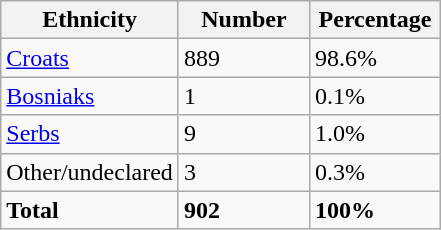<table class="wikitable">
<tr>
<th width="100px">Ethnicity</th>
<th width="80px">Number</th>
<th width="80px">Percentage</th>
</tr>
<tr>
<td><a href='#'>Croats</a></td>
<td>889</td>
<td>98.6%</td>
</tr>
<tr>
<td><a href='#'>Bosniaks</a></td>
<td>1</td>
<td>0.1%</td>
</tr>
<tr>
<td><a href='#'>Serbs</a></td>
<td>9</td>
<td>1.0%</td>
</tr>
<tr>
<td>Other/undeclared</td>
<td>3</td>
<td>0.3%</td>
</tr>
<tr>
<td><strong>Total</strong></td>
<td><strong>902</strong></td>
<td><strong>100%</strong></td>
</tr>
</table>
